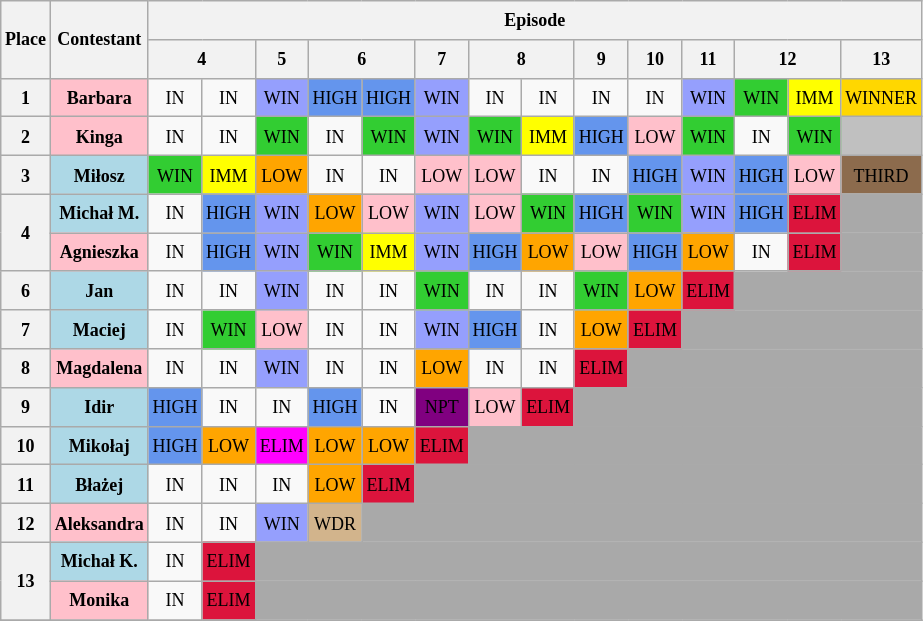<table class="wikitable" style="text-align: center; font-size: 9pt; line-height:20px;">
<tr>
<th rowspan="2">Place</th>
<th rowspan="2">Contestant</th>
<th colspan="14">Episode</th>
</tr>
<tr>
<th colspan="2">4</th>
<th colspan="1">5</th>
<th colspan="2">6</th>
<th colspan="1">7</th>
<th colspan="2">8</th>
<th>9</th>
<th>10</th>
<th colspan="1">11</th>
<th colspan="2">12</th>
<th>13</th>
</tr>
<tr>
<th>1</th>
<th style="background:pink">Barbara</th>
<td>IN</td>
<td>IN</td>
<td bgcolor=#959FFD>WIN</td>
<td bgcolor=cornflowerblue>HIGH</td>
<td bgcolor=cornflowerblue>HIGH</td>
<td bgcolor=#959FFD>WIN</td>
<td>IN</td>
<td>IN</td>
<td>IN</td>
<td>IN</td>
<td bgcolor=#959FFD>WIN</td>
<td bgcolor=limegreen>WIN</td>
<td bgcolor=yellow>IMM</td>
<td bgcolor=gold>WINNER</td>
</tr>
<tr>
<th>2</th>
<th style="background:pink">Kinga</th>
<td>IN</td>
<td>IN</td>
<td bgcolor=limegreen>WIN</td>
<td>IN</td>
<td bgcolor=limegreen>WIN</td>
<td bgcolor=#959FFD>WIN</td>
<td bgcolor=limegreen>WIN</td>
<td bgcolor=yellow>IMM</td>
<td bgcolor=cornflowerblue>HIGH</td>
<td bgcolor=pink>LOW</td>
<td bgcolor=limegreen>WIN</td>
<td>IN</td>
<td bgcolor=limegreen>WIN</td>
<td bgcolor=silver></td>
</tr>
<tr>
<th>3</th>
<th style="background:lightblue">Miłosz</th>
<td bgcolor=limegreen>WIN</td>
<td bgcolor=yellow>IMM</td>
<td bgcolor=orange>LOW</td>
<td>IN</td>
<td>IN</td>
<td bgcolor=pink>LOW</td>
<td bgcolor=pink>LOW</td>
<td>IN</td>
<td>IN</td>
<td bgcolor=cornflowerblue>HIGH</td>
<td bgcolor=#959FFD>WIN</td>
<td bgcolor=cornflowerblue>HIGH</td>
<td bgcolor=pink>LOW</td>
<td bgcolor=#8c6b4d>THIRD</td>
</tr>
<tr>
<th rowspan="2">4</th>
<th style="background:lightblue">Michał M.</th>
<td>IN</td>
<td bgcolor=cornflowerblue>HIGH</td>
<td bgcolor=#959FFD>WIN</td>
<td bgcolor=orange>LOW</td>
<td bgcolor=pink>LOW</td>
<td bgcolor=#959FFD>WIN</td>
<td bgcolor=pink>LOW</td>
<td bgcolor=limegreen>WIN</td>
<td bgcolor=cornflowerblue>HIGH</td>
<td bgcolor=limegreen>WIN</td>
<td bgcolor=#959FFD>WIN</td>
<td bgcolor=cornflowerblue>HIGH</td>
<td bgcolor=crimson>ELIM</td>
<td bgcolor="darkgrey"></td>
</tr>
<tr>
<th style="background:pink">Agnieszka</th>
<td>IN</td>
<td bgcolor=cornflowerblue>HIGH</td>
<td bgcolor=#959FFD>WIN</td>
<td bgcolor=limegreen>WIN</td>
<td bgcolor=yellow>IMM</td>
<td bgcolor=#959FFD>WIN</td>
<td bgcolor=cornflowerblue>HIGH</td>
<td bgcolor=orange>LOW</td>
<td bgcolor=pink>LOW</td>
<td bgcolor=cornflowerblue>HIGH</td>
<td bgcolor=orange>LOW</td>
<td>IN</td>
<td bgcolor=crimson>ELIM</td>
<td bgcolor="darkgrey"></td>
</tr>
<tr>
<th>6</th>
<th style="background:lightblue">Jan</th>
<td>IN</td>
<td>IN</td>
<td bgcolor=#959FFD>WIN</td>
<td>IN</td>
<td>IN</td>
<td bgcolor=limegreen>WIN</td>
<td>IN</td>
<td>IN</td>
<td bgcolor=limegreen>WIN</td>
<td bgcolor=orange>LOW</td>
<td bgcolor=crimson>ELIM</td>
<td colspan="3" bgcolor="darkgrey"></td>
</tr>
<tr>
<th>7</th>
<th style="background:lightblue">Maciej</th>
<td>IN</td>
<td bgcolor=limegreen>WIN</td>
<td bgcolor=pink>LOW</td>
<td>IN</td>
<td>IN</td>
<td bgcolor=#959FFD>WIN</td>
<td bgcolor=cornflowerblue>HIGH</td>
<td>IN</td>
<td bgcolor=orange>LOW</td>
<td bgcolor=crimson>ELIM</td>
<td colspan="4" bgcolor="darkgrey"></td>
</tr>
<tr>
<th>8</th>
<th style="background:pink">Magdalena</th>
<td>IN</td>
<td>IN</td>
<td bgcolor=#959FFD>WIN</td>
<td>IN</td>
<td>IN</td>
<td bgcolor=orange>LOW</td>
<td>IN</td>
<td>IN</td>
<td bgcolor=crimson>ELIM</td>
<td colspan="5" bgcolor="darkgrey"></td>
</tr>
<tr>
<th>9</th>
<th style="background:lightblue">Idir</th>
<td bgcolor=cornflowerblue>HIGH</td>
<td>IN</td>
<td>IN</td>
<td bgcolor=cornflowerblue>HIGH</td>
<td>IN</td>
<td bgcolor=purple>NPT</td>
<td bgcolor=pink>LOW</td>
<td bgcolor=crimson>ELIM</td>
<td colspan="6" bgcolor="darkgrey"></td>
</tr>
<tr>
<th>10</th>
<th style="background:lightblue">Mikołaj</th>
<td bgcolor=cornflowerblue>HIGH</td>
<td bgcolor=orange>LOW</td>
<td bgcolor="fuchsia">ELIM</td>
<td bgcolor=orange>LOW</td>
<td bgcolor=orange>LOW</td>
<td bgcolor=crimson>ELIM</td>
<td colspan="8" bgcolor="darkgrey"></td>
</tr>
<tr>
<th>11</th>
<th style="background:lightblue">Błażej</th>
<td>IN</td>
<td>IN</td>
<td>IN</td>
<td bgcolor=orange>LOW</td>
<td bgcolor=crimson>ELIM</td>
<td colspan="9" bgcolor="darkgrey"></td>
</tr>
<tr>
<th>12</th>
<th style="background:pink">Aleksandra</th>
<td>IN</td>
<td>IN</td>
<td bgcolor=#959FFD>WIN</td>
<td bgcolor=tan>WDR</td>
<td colspan="10" bgcolor="darkgrey"></td>
</tr>
<tr>
<th rowspan="2">13</th>
<th style="background:lightblue">Michał K.</th>
<td>IN</td>
<td bgcolor=crimson>ELIM</td>
<td colspan="12" bgcolor="darkgrey"></td>
</tr>
<tr>
<th style="background:pink">Monika</th>
<td>IN</td>
<td bgcolor=crimson>ELIM</td>
<td colspan="12" bgcolor="darkgrey"></td>
</tr>
<tr>
</tr>
</table>
